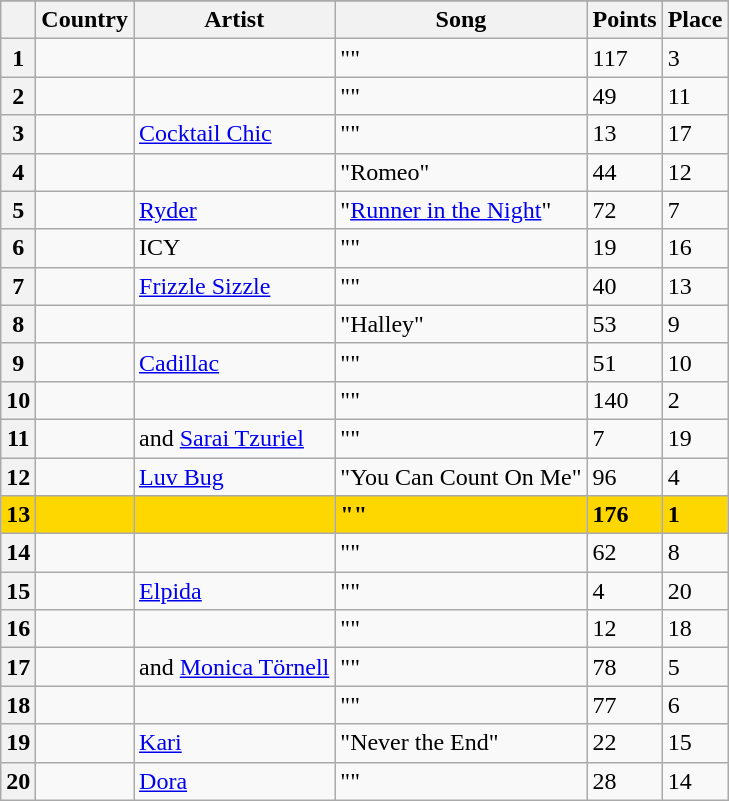<table class="sortable wikitable plainrowheaders">
<tr>
</tr>
<tr>
<th scope="col"></th>
<th scope="col">Country</th>
<th scope="col">Artist</th>
<th scope="col">Song</th>
<th scope="col">Points</th>
<th scope="col">Place</th>
</tr>
<tr>
<th scope="row" style="text-align:center;">1</th>
<td></td>
<td></td>
<td>""</td>
<td>117</td>
<td>3</td>
</tr>
<tr>
<th scope="row" style="text-align:center;">2</th>
<td></td>
<td></td>
<td>""</td>
<td>49</td>
<td>11</td>
</tr>
<tr>
<th scope="row" style="text-align:center;">3</th>
<td></td>
<td><a href='#'>Cocktail Chic</a></td>
<td>""</td>
<td>13</td>
<td>17</td>
</tr>
<tr>
<th scope="row" style="text-align:center;">4</th>
<td></td>
<td></td>
<td>"Romeo"</td>
<td>44</td>
<td>12</td>
</tr>
<tr>
<th scope="row" style="text-align:center;">5</th>
<td></td>
<td><a href='#'>Ryder</a></td>
<td>"<a href='#'>Runner in the Night</a>"</td>
<td>72</td>
<td>7</td>
</tr>
<tr>
<th scope="row" style="text-align:center;">6</th>
<td></td>
<td>ICY</td>
<td>""</td>
<td>19</td>
<td>16</td>
</tr>
<tr>
<th scope="row" style="text-align:center;">7</th>
<td></td>
<td><a href='#'>Frizzle Sizzle</a></td>
<td>""</td>
<td>40</td>
<td>13</td>
</tr>
<tr>
<th scope="row" style="text-align:center;">8</th>
<td></td>
<td></td>
<td>"Halley"</td>
<td>53</td>
<td>9</td>
</tr>
<tr>
<th scope="row" style="text-align:center;">9</th>
<td></td>
<td><a href='#'>Cadillac</a></td>
<td>""</td>
<td>51</td>
<td>10</td>
</tr>
<tr>
<th scope="row" style="text-align:center;">10</th>
<td></td>
<td></td>
<td>""</td>
<td>140</td>
<td>2</td>
</tr>
<tr>
<th scope="row" style="text-align:center;">11</th>
<td></td>
<td> and <a href='#'>Sarai Tzuriel</a></td>
<td>""</td>
<td>7</td>
<td>19</td>
</tr>
<tr>
<th scope="row" style="text-align:center;">12</th>
<td></td>
<td><a href='#'>Luv Bug</a></td>
<td>"You Can Count On Me"</td>
<td>96</td>
<td>4</td>
</tr>
<tr style="font-weight:bold; background:gold;">
<th scope="row" style="text-align:center; font-weight:bold; background:gold;">13</th>
<td></td>
<td></td>
<td>""</td>
<td>176</td>
<td>1</td>
</tr>
<tr>
<th scope="row" style="text-align:center;">14</th>
<td></td>
<td></td>
<td>""</td>
<td>62</td>
<td>8</td>
</tr>
<tr>
<th scope="row" style="text-align:center;">15</th>
<td></td>
<td><a href='#'>Elpida</a></td>
<td>""</td>
<td>4</td>
<td>20</td>
</tr>
<tr>
<th scope="row" style="text-align:center;">16</th>
<td></td>
<td></td>
<td>""</td>
<td>12</td>
<td>18</td>
</tr>
<tr>
<th scope="row" style="text-align:center;">17</th>
<td></td>
<td> and <a href='#'>Monica Törnell</a></td>
<td>""</td>
<td>78</td>
<td>5</td>
</tr>
<tr>
<th scope="row" style="text-align:center;">18</th>
<td></td>
<td></td>
<td>""</td>
<td>77</td>
<td>6</td>
</tr>
<tr>
<th scope="row" style="text-align:center;">19</th>
<td></td>
<td><a href='#'>Kari</a></td>
<td>"Never the End"</td>
<td>22</td>
<td>15</td>
</tr>
<tr>
<th scope="row" style="text-align:center;">20</th>
<td></td>
<td><a href='#'>Dora</a></td>
<td>""</td>
<td>28</td>
<td>14</td>
</tr>
</table>
